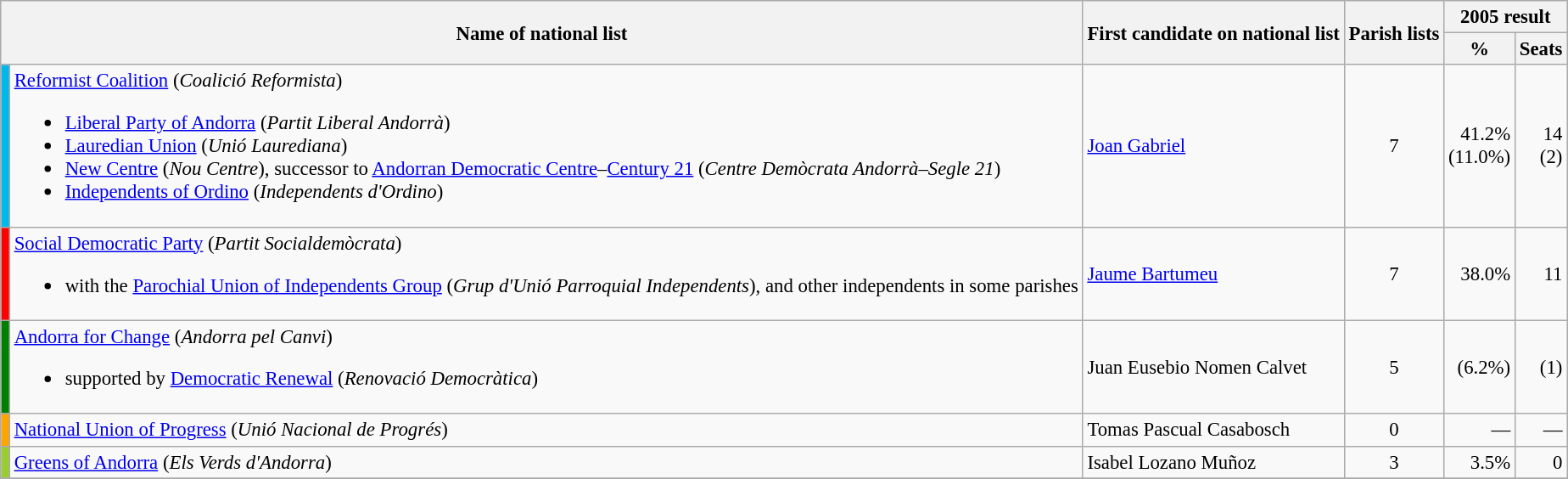<table class="wikitable" style="font-size: 95%;">
<tr>
<th colspan=2 rowspan=2>Name of national list</th>
<th rowspan=2>First candidate on national list</th>
<th rowspan=2>Parish lists</th>
<th colspan=2>2005 result</th>
</tr>
<tr>
<th>%</th>
<th>Seats</th>
</tr>
<tr>
<td bgcolor="#00B7EB"></td>
<td align=left><a href='#'>Reformist Coalition</a> (<em>Coalició Reformista</em>)<br><ul><li><a href='#'>Liberal Party of Andorra</a> (<em>Partit Liberal Andorrà</em>)</li><li><a href='#'>Lauredian Union</a> (<em>Unió Laurediana</em>)</li><li><a href='#'>New Centre</a> (<em>Nou Centre</em>), successor to <a href='#'>Andorran Democratic Centre</a>–<a href='#'>Century 21</a> (<em>Centre Demòcrata Andorrà–Segle 21</em>)</li><li><a href='#'>Independents of Ordino</a> (<em>Independents d'Ordino</em>)</li></ul></td>
<td align=left><a href='#'>Joan Gabriel</a></td>
<td align=center>7</td>
<td align="right">41.2%<br>(11.0%)</td>
<td align="right">14<br>(2)</td>
</tr>
<tr>
<td bgcolor="red"></td>
<td align=left><a href='#'>Social Democratic Party</a> (<em>Partit Socialdemòcrata</em>)<br><ul><li>with the <a href='#'>Parochial Union of Independents Group</a> (<em>Grup d'Unió Parroquial Independents</em>), and other independents in some parishes</li></ul></td>
<td align=left><a href='#'>Jaume Bartumeu</a></td>
<td align=center>7</td>
<td align="right">38.0%</td>
<td align="right">11</td>
</tr>
<tr>
<td bgcolor="green"></td>
<td align=left><a href='#'>Andorra for Change</a> (<em>Andorra pel Canvi</em>)<br><ul><li>supported by <a href='#'>Democratic Renewal</a> (<em>Renovació Democràtica</em>)</li></ul></td>
<td align=left>Juan Eusebio Nomen Calvet</td>
<td align=center>5</td>
<td align="right">(6.2%)</td>
<td align="right">(1)</td>
</tr>
<tr>
<td bgcolor="orange"></td>
<td align=left><a href='#'>National Union of Progress</a> (<em>Unió Nacional de Progrés</em>)</td>
<td align=left>Tomas Pascual Casabosch</td>
<td align=center>0</td>
<td align="right">—</td>
<td align="right">—</td>
</tr>
<tr>
<td bgcolor="yellowgreen"></td>
<td align=left><a href='#'>Greens of Andorra</a> (<em>Els Verds d'Andorra</em>)</td>
<td align=left>Isabel Lozano Muñoz</td>
<td align=center>3</td>
<td align="right">3.5%</td>
<td align="right">0</td>
</tr>
<tr>
</tr>
</table>
